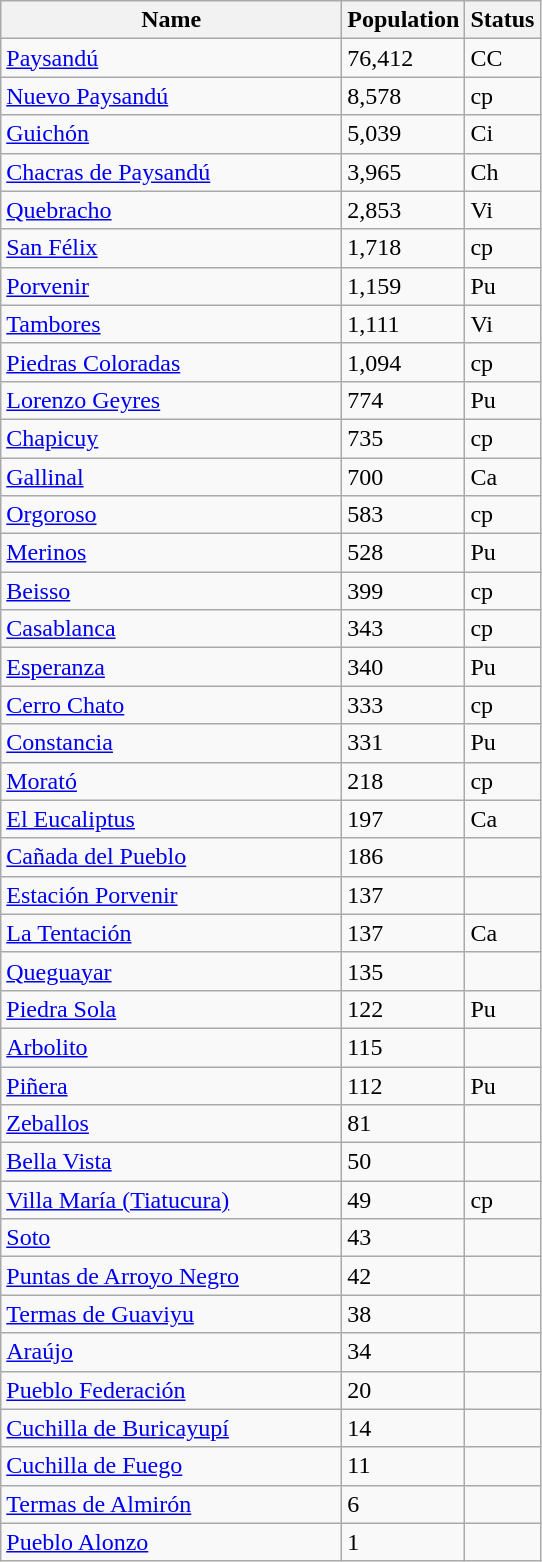<table class="wikitable sortable">
<tr>
<th style="width: 220px;">Name</th>
<th>Population</th>
<th class="unsortable">Status</th>
</tr>
<tr>
<td><a href='#'>Paysandú</a></td>
<td>76,412</td>
<td>CC</td>
</tr>
<tr>
<td><a href='#'>Nuevo Paysandú</a></td>
<td>8,578</td>
<td>cp</td>
</tr>
<tr>
<td><a href='#'>Guichón</a></td>
<td>5,039</td>
<td>Ci</td>
</tr>
<tr>
<td><a href='#'>Chacras de Paysandú</a></td>
<td>3,965</td>
<td>Ch</td>
</tr>
<tr>
<td><a href='#'>Quebracho</a></td>
<td>2,853</td>
<td>Vi</td>
</tr>
<tr>
<td><a href='#'>San Félix</a></td>
<td>1,718</td>
<td>cp</td>
</tr>
<tr>
<td><a href='#'>Porvenir</a></td>
<td>1,159</td>
<td>Pu</td>
</tr>
<tr>
<td><a href='#'>Tambores</a></td>
<td>1,111</td>
<td>Vi</td>
</tr>
<tr>
<td><a href='#'>Piedras Coloradas</a></td>
<td>1,094</td>
<td>cp</td>
</tr>
<tr>
<td><a href='#'>Lorenzo Geyres</a></td>
<td>774</td>
<td>Pu</td>
</tr>
<tr>
<td><a href='#'>Chapicuy</a></td>
<td>735</td>
<td>cp</td>
</tr>
<tr>
<td><a href='#'>Gallinal</a></td>
<td>700</td>
<td>Ca</td>
</tr>
<tr>
<td><a href='#'>Orgoroso</a></td>
<td>583</td>
<td>cp</td>
</tr>
<tr>
<td><a href='#'>Merinos</a></td>
<td>528</td>
<td>Pu</td>
</tr>
<tr>
<td><a href='#'>Beisso</a></td>
<td>399</td>
<td>cp</td>
</tr>
<tr>
<td><a href='#'>Casablanca</a></td>
<td>343</td>
<td>cp</td>
</tr>
<tr>
<td><a href='#'>Esperanza</a></td>
<td>340</td>
<td>Pu</td>
</tr>
<tr>
<td><a href='#'>Cerro Chato</a></td>
<td>333</td>
<td>cp</td>
</tr>
<tr>
<td><a href='#'>Constancia</a></td>
<td>331</td>
<td>Pu</td>
</tr>
<tr>
<td><a href='#'>Morató</a></td>
<td>218</td>
<td>cp</td>
</tr>
<tr>
<td><a href='#'>El Eucaliptus</a></td>
<td>197</td>
<td>Ca</td>
</tr>
<tr>
<td><a href='#'>Cañada del Pueblo</a></td>
<td>186</td>
<td></td>
</tr>
<tr>
<td><a href='#'>Estación Porvenir</a></td>
<td>137</td>
<td></td>
</tr>
<tr>
<td><a href='#'>La Tentación</a></td>
<td>137</td>
<td>Ca</td>
</tr>
<tr>
<td><a href='#'>Queguayar</a></td>
<td>135</td>
<td></td>
</tr>
<tr>
<td><a href='#'>Piedra Sola</a></td>
<td>122</td>
<td>Pu</td>
</tr>
<tr>
<td><a href='#'>Arbolito</a></td>
<td>115</td>
</tr>
<tr>
<td><a href='#'>Piñera</a></td>
<td>112</td>
<td>Pu</td>
</tr>
<tr>
<td><a href='#'>Zeballos</a></td>
<td>81</td>
<td></td>
</tr>
<tr>
<td><a href='#'>Bella Vista</a></td>
<td>50</td>
<td></td>
</tr>
<tr>
<td><a href='#'>Villa María (Tiatucura)</a></td>
<td>49</td>
<td>cp</td>
</tr>
<tr>
<td><a href='#'>Soto</a></td>
<td>43</td>
<td></td>
</tr>
<tr>
<td><a href='#'>Puntas de Arroyo Negro</a></td>
<td>42</td>
<td></td>
</tr>
<tr>
<td><a href='#'>Termas de Guaviyu</a></td>
<td>38</td>
<td></td>
</tr>
<tr>
<td><a href='#'>Araújo</a></td>
<td>34</td>
<td></td>
</tr>
<tr>
<td><a href='#'>Pueblo Federación</a></td>
<td>20</td>
<td></td>
</tr>
<tr>
<td><a href='#'>Cuchilla de Buricayupí</a></td>
<td>14</td>
<td></td>
</tr>
<tr>
<td><a href='#'>Cuchilla de Fuego</a></td>
<td>11</td>
<td></td>
</tr>
<tr>
<td><a href='#'>Termas de Almirón</a></td>
<td>6</td>
<td></td>
</tr>
<tr>
<td><a href='#'>Pueblo Alonzo</a></td>
<td>1</td>
<td></td>
</tr>
</table>
